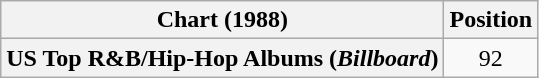<table class="wikitable plainrowheaders" style="text-align:center">
<tr>
<th scope="col">Chart (1988)</th>
<th scope="col">Position</th>
</tr>
<tr>
<th scope="row">US Top R&B/Hip-Hop Albums (<em>Billboard</em>)</th>
<td>92</td>
</tr>
</table>
